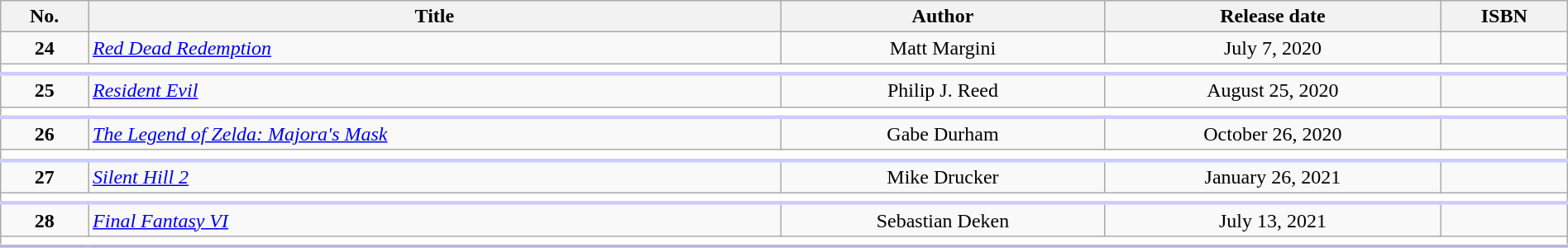<table class="wikitable" style="margin: 1em auto 1em auto" width="100%">
<tr>
<th>No.</th>
<th>Title</th>
<th>Author</th>
<th>Release date</th>
<th>ISBN</th>
</tr>
<tr>
<td style="text-align: center"><strong>24</strong></td>
<td><em><a href='#'>Red Dead Redemption</a></em></td>
<td style="text-align: center">Matt Margini</td>
<td style="text-align: center">July 7, 2020</td>
<td></td>
</tr>
<tr>
<td colspan=5 class="description" style="background:#FFFFFF; border-bottom:3px solid #CCCCFF"></td>
</tr>
<tr>
<td style="text-align: center"><strong>25</strong></td>
<td><em><a href='#'>Resident Evil</a></em></td>
<td style="text-align: center">Philip J. Reed</td>
<td style="text-align: center">August 25, 2020</td>
<td></td>
</tr>
<tr>
<td colspan=5 class="description" style="background:#FFFFFF; border-bottom:3px solid #CCCCFF"></td>
</tr>
<tr>
<td style="text-align: center"><strong>26</strong></td>
<td><em><a href='#'>The Legend of Zelda: Majora's Mask</a></em></td>
<td style="text-align: center">Gabe Durham</td>
<td style="text-align: center">October 26, 2020</td>
<td></td>
</tr>
<tr>
<td colspan=5 class="description" style="background:#FFFFFF; border-bottom:3px solid #CCCCFF"></td>
</tr>
<tr>
<td style="text-align: center"><strong>27</strong></td>
<td><em><a href='#'>Silent Hill 2</a></em></td>
<td style="text-align: center">Mike Drucker</td>
<td style="text-align: center">January 26, 2021</td>
<td></td>
</tr>
<tr>
<td colspan=5 class="description" style="background:#FFFFFF; border-bottom:3px solid #CCCCFF"></td>
</tr>
<tr>
<td style="text-align: center"><strong>28</strong></td>
<td><em><a href='#'>Final Fantasy VI</a></em></td>
<td style="text-align: center">Sebastian Deken</td>
<td style="text-align: center">July 13, 2021</td>
<td></td>
</tr>
<tr>
<td colspan=5 class="description" style="background:#FFFFFF; border-bottom:3px solid #CCCCFF"></td>
</tr>
<tr>
</tr>
</table>
